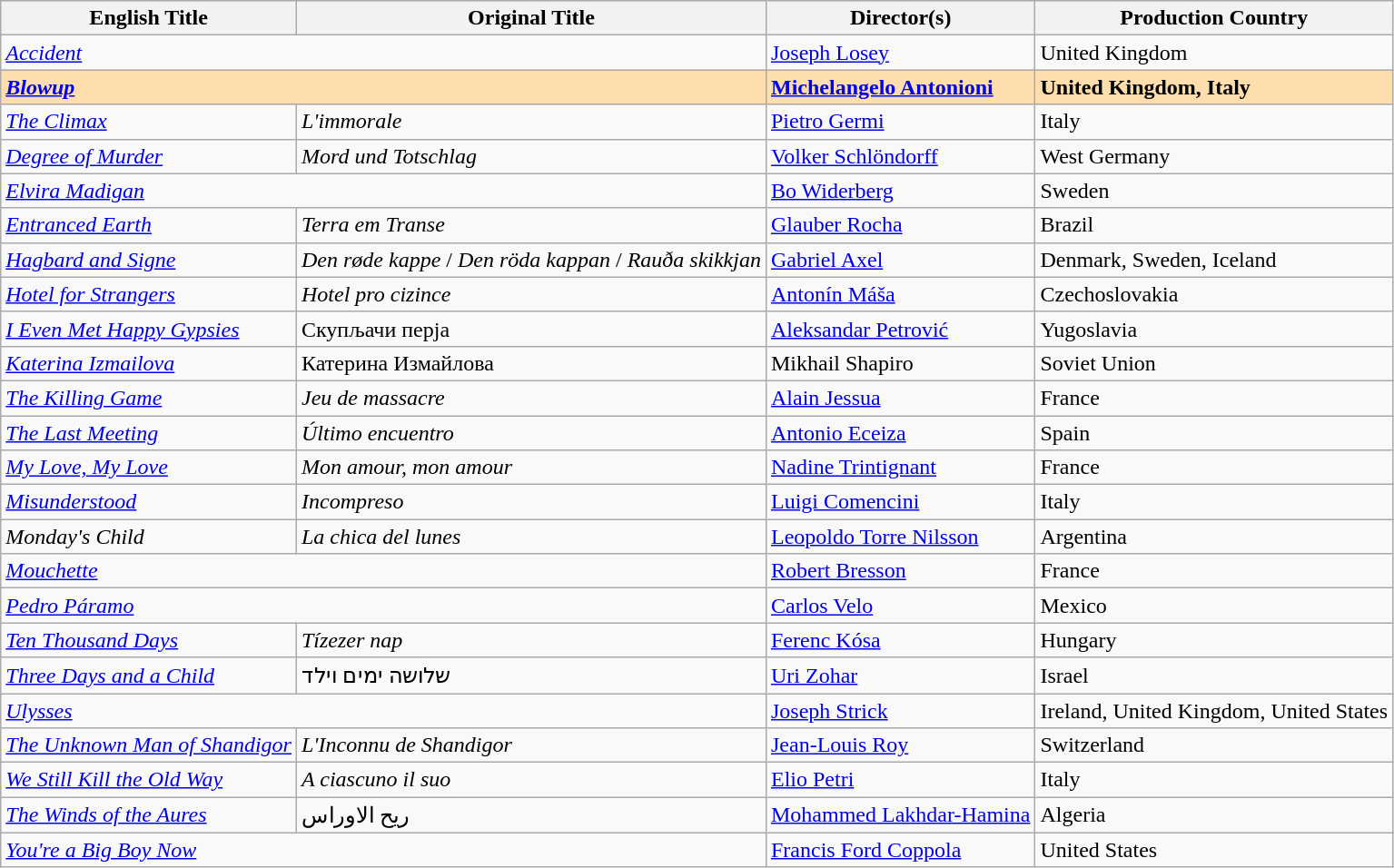<table class="wikitable">
<tr>
<th>English Title</th>
<th>Original Title</th>
<th>Director(s)</th>
<th>Production Country</th>
</tr>
<tr>
<td colspan="2"><em><a href='#'>Accident</a></em></td>
<td><a href='#'>Joseph Losey</a></td>
<td>United Kingdom</td>
</tr>
<tr style="background:#FFDEAD;">
<td colspan="2"><strong><em><a href='#'>Blowup</a></em></strong></td>
<td><a href='#'><strong>Michelangelo Antonioni</strong></a></td>
<td><strong>United Kingdom, Italy</strong></td>
</tr>
<tr>
<td><em><a href='#'>The Climax</a></em></td>
<td><em>L'immorale</em></td>
<td><a href='#'>Pietro Germi</a></td>
<td>Italy</td>
</tr>
<tr>
<td><em><a href='#'>Degree of Murder</a></em></td>
<td><em>Mord und Totschlag</em></td>
<td><a href='#'>Volker Schlöndorff</a></td>
<td>West Germany</td>
</tr>
<tr>
<td colspan="2"><em><a href='#'>Elvira Madigan</a></em></td>
<td><a href='#'>Bo Widerberg</a></td>
<td>Sweden</td>
</tr>
<tr>
<td><em><a href='#'>Entranced Earth</a></em></td>
<td><em>Terra em Transe</em></td>
<td><a href='#'>Glauber Rocha</a></td>
<td>Brazil</td>
</tr>
<tr>
<td><em><a href='#'>Hagbard and Signe</a></em></td>
<td><em>Den røde kappe</em> / <em>Den röda kappan</em> / <em>Rauða skikkjan</em></td>
<td><a href='#'>Gabriel Axel</a></td>
<td>Denmark, Sweden, Iceland</td>
</tr>
<tr>
<td><em><a href='#'>Hotel for Strangers</a></em></td>
<td><em>Hotel pro cizince</em></td>
<td><a href='#'>Antonín Máša</a></td>
<td>Czechoslovakia</td>
</tr>
<tr>
<td><em><a href='#'>I Even Met Happy Gypsies</a></em></td>
<td>Скупљачи перја</td>
<td><a href='#'>Aleksandar Petrović</a></td>
<td>Yugoslavia</td>
</tr>
<tr>
<td><em><a href='#'>Katerina Izmailova</a></em></td>
<td>Катерина Измайлова</td>
<td>Mikhail Shapiro</td>
<td>Soviet Union</td>
</tr>
<tr>
<td><em><a href='#'>The Killing Game</a></em></td>
<td><em>Jeu de massacre</em></td>
<td><a href='#'>Alain Jessua</a></td>
<td>France</td>
</tr>
<tr>
<td><em><a href='#'>The Last Meeting</a></em></td>
<td><em>Último encuentro</em></td>
<td><a href='#'>Antonio Eceiza</a></td>
<td>Spain</td>
</tr>
<tr>
<td><em><a href='#'>My Love, My Love</a></em></td>
<td><em>Mon amour, mon amour</em></td>
<td><a href='#'>Nadine Trintignant</a></td>
<td>France</td>
</tr>
<tr>
<td><em><a href='#'>Misunderstood</a></em></td>
<td><em>Incompreso</em></td>
<td><a href='#'>Luigi Comencini</a></td>
<td>Italy</td>
</tr>
<tr>
<td><em>Monday's Child</em></td>
<td><em>La chica del lunes</em></td>
<td><a href='#'>Leopoldo Torre Nilsson</a></td>
<td>Argentina</td>
</tr>
<tr>
<td colspan="2"><em><a href='#'>Mouchette</a></em></td>
<td><a href='#'>Robert Bresson</a></td>
<td>France</td>
</tr>
<tr>
<td colspan="2"><em><a href='#'>Pedro Páramo</a></em></td>
<td><a href='#'>Carlos Velo</a></td>
<td>Mexico</td>
</tr>
<tr>
<td><em><a href='#'>Ten Thousand Days</a></em></td>
<td><em>Tízezer nap</em></td>
<td><a href='#'>Ferenc Kósa</a></td>
<td>Hungary</td>
</tr>
<tr>
<td><em><a href='#'>Three Days and a Child</a></em></td>
<td>שלושה ימים וילד</td>
<td><a href='#'>Uri Zohar</a></td>
<td>Israel</td>
</tr>
<tr>
<td colspan="2"><em><a href='#'>Ulysses</a></em></td>
<td><a href='#'>Joseph Strick</a></td>
<td>Ireland, United Kingdom, United States</td>
</tr>
<tr>
<td><em><a href='#'>The Unknown Man of Shandigor</a></em></td>
<td><em>L'Inconnu de Shandigor</em></td>
<td><a href='#'>Jean-Louis Roy</a></td>
<td>Switzerland</td>
</tr>
<tr>
<td><em><a href='#'>We Still Kill the Old Way</a></em></td>
<td><em>A ciascuno il suo</em></td>
<td><a href='#'>Elio Petri</a></td>
<td>Italy</td>
</tr>
<tr>
<td><em><a href='#'>The Winds of the Aures</a></em></td>
<td>ريح الاوراس</td>
<td><a href='#'>Mohammed Lakhdar-Hamina</a></td>
<td>Algeria</td>
</tr>
<tr>
<td colspan="2"><em><a href='#'>You're a Big Boy Now</a></em></td>
<td><a href='#'>Francis Ford Coppola</a></td>
<td>United States</td>
</tr>
</table>
